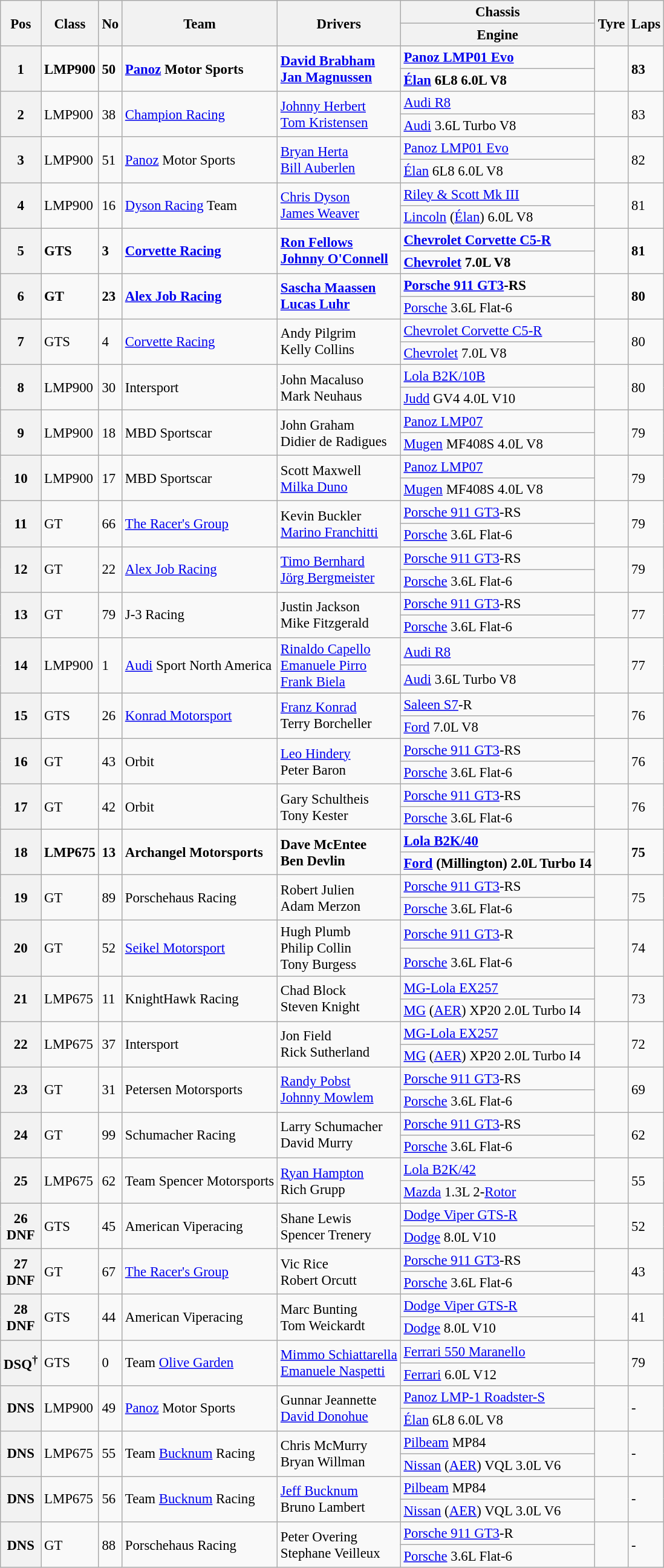<table class="wikitable" style="font-size: 95%;">
<tr>
<th rowspan=2>Pos</th>
<th rowspan=2>Class</th>
<th rowspan=2>No</th>
<th rowspan=2>Team</th>
<th rowspan=2>Drivers</th>
<th>Chassis</th>
<th rowspan=2>Tyre</th>
<th rowspan=2>Laps</th>
</tr>
<tr>
<th>Engine</th>
</tr>
<tr style="font-weight:bold">
<th rowspan=2>1</th>
<td rowspan=2>LMP900</td>
<td rowspan=2>50</td>
<td rowspan=2> <a href='#'>Panoz</a> Motor Sports</td>
<td rowspan=2> <a href='#'>David Brabham</a><br> <a href='#'>Jan Magnussen</a></td>
<td><a href='#'>Panoz LMP01 Evo</a></td>
<td rowspan=2></td>
<td rowspan=2>83</td>
</tr>
<tr style="font-weight:bold">
<td><a href='#'>Élan</a> 6L8 6.0L V8</td>
</tr>
<tr>
<th rowspan=2>2</th>
<td rowspan=2>LMP900</td>
<td rowspan=2>38</td>
<td rowspan=2> <a href='#'>Champion Racing</a></td>
<td rowspan=2> <a href='#'>Johnny Herbert</a><br> <a href='#'>Tom Kristensen</a></td>
<td><a href='#'>Audi R8</a></td>
<td rowspan=2></td>
<td rowspan=2>83</td>
</tr>
<tr>
<td><a href='#'>Audi</a> 3.6L Turbo V8</td>
</tr>
<tr>
<th rowspan=2>3</th>
<td rowspan=2>LMP900</td>
<td rowspan=2>51</td>
<td rowspan=2> <a href='#'>Panoz</a> Motor Sports</td>
<td rowspan=2> <a href='#'>Bryan Herta</a><br> <a href='#'>Bill Auberlen</a></td>
<td><a href='#'>Panoz LMP01 Evo</a></td>
<td rowspan=2></td>
<td rowspan=2>82</td>
</tr>
<tr>
<td><a href='#'>Élan</a> 6L8 6.0L V8</td>
</tr>
<tr>
<th rowspan=2>4</th>
<td rowspan=2>LMP900</td>
<td rowspan=2>16</td>
<td rowspan=2> <a href='#'>Dyson Racing</a> Team</td>
<td rowspan=2> <a href='#'>Chris Dyson</a><br> <a href='#'>James Weaver</a></td>
<td><a href='#'>Riley & Scott Mk III</a></td>
<td rowspan=2></td>
<td rowspan=2>81</td>
</tr>
<tr>
<td><a href='#'>Lincoln</a> (<a href='#'>Élan</a>) 6.0L V8</td>
</tr>
<tr style="font-weight:bold">
<th rowspan=2>5</th>
<td rowspan=2>GTS</td>
<td rowspan=2>3</td>
<td rowspan=2> <a href='#'>Corvette Racing</a></td>
<td rowspan=2> <a href='#'>Ron Fellows</a><br> <a href='#'>Johnny O'Connell</a></td>
<td><a href='#'>Chevrolet Corvette C5-R</a></td>
<td rowspan=2></td>
<td rowspan=2>81</td>
</tr>
<tr style="font-weight:bold">
<td><a href='#'>Chevrolet</a> 7.0L V8</td>
</tr>
<tr style="font-weight:bold">
<th rowspan=2>6</th>
<td rowspan=2>GT</td>
<td rowspan=2>23</td>
<td rowspan=2> <a href='#'>Alex Job Racing</a></td>
<td rowspan=2> <a href='#'>Sascha Maassen</a><br> <a href='#'>Lucas Luhr</a></td>
<td><a href='#'>Porsche 911 GT3</a>-RS</td>
<td rowspan=2></td>
<td rowspan=2>80</td>
</tr>
<tr>
<td><a href='#'>Porsche</a> 3.6L Flat-6</td>
</tr>
<tr>
<th rowspan=2>7</th>
<td rowspan=2>GTS</td>
<td rowspan=2>4</td>
<td rowspan=2> <a href='#'>Corvette Racing</a></td>
<td rowspan=2> Andy Pilgrim<br> Kelly Collins</td>
<td><a href='#'>Chevrolet Corvette C5-R</a></td>
<td rowspan=2></td>
<td rowspan=2>80</td>
</tr>
<tr>
<td><a href='#'>Chevrolet</a> 7.0L V8</td>
</tr>
<tr>
<th rowspan=2>8</th>
<td rowspan=2>LMP900</td>
<td rowspan=2>30</td>
<td rowspan=2> Intersport</td>
<td rowspan=2> John Macaluso<br> Mark Neuhaus</td>
<td><a href='#'>Lola B2K/10B</a></td>
<td rowspan=2></td>
<td rowspan=2>80</td>
</tr>
<tr>
<td><a href='#'>Judd</a> GV4 4.0L V10</td>
</tr>
<tr>
<th rowspan=2>9</th>
<td rowspan=2>LMP900</td>
<td rowspan=2>18</td>
<td rowspan=2> MBD Sportscar</td>
<td rowspan=2> John Graham<br> Didier de Radigues</td>
<td><a href='#'>Panoz LMP07</a></td>
<td rowspan=2></td>
<td rowspan=2>79</td>
</tr>
<tr>
<td><a href='#'>Mugen</a> MF408S 4.0L V8</td>
</tr>
<tr>
<th rowspan=2>10</th>
<td rowspan=2>LMP900</td>
<td rowspan=2>17</td>
<td rowspan=2> MBD Sportscar</td>
<td rowspan=2> Scott Maxwell<br> <a href='#'>Milka Duno</a></td>
<td><a href='#'>Panoz LMP07</a></td>
<td rowspan=2></td>
<td rowspan=2>79</td>
</tr>
<tr>
<td><a href='#'>Mugen</a> MF408S 4.0L V8</td>
</tr>
<tr>
<th rowspan=2>11</th>
<td rowspan=2>GT</td>
<td rowspan=2>66</td>
<td rowspan=2> <a href='#'>The Racer's Group</a></td>
<td rowspan=2> Kevin Buckler<br> <a href='#'>Marino Franchitti</a></td>
<td><a href='#'>Porsche 911 GT3</a>-RS</td>
<td rowspan=2></td>
<td rowspan=2>79</td>
</tr>
<tr>
<td><a href='#'>Porsche</a> 3.6L Flat-6</td>
</tr>
<tr>
<th rowspan=2>12</th>
<td rowspan=2>GT</td>
<td rowspan=2>22</td>
<td rowspan=2> <a href='#'>Alex Job Racing</a></td>
<td rowspan=2> <a href='#'>Timo Bernhard</a><br> <a href='#'>Jörg Bergmeister</a></td>
<td><a href='#'>Porsche 911 GT3</a>-RS</td>
<td rowspan=2></td>
<td rowspan=2>79</td>
</tr>
<tr>
<td><a href='#'>Porsche</a> 3.6L Flat-6</td>
</tr>
<tr>
<th rowspan=2>13</th>
<td rowspan=2>GT</td>
<td rowspan=2>79</td>
<td rowspan=2> J-3 Racing</td>
<td rowspan=2> Justin Jackson<br> Mike Fitzgerald</td>
<td><a href='#'>Porsche 911 GT3</a>-RS</td>
<td rowspan=2></td>
<td rowspan=2>77</td>
</tr>
<tr>
<td><a href='#'>Porsche</a> 3.6L Flat-6</td>
</tr>
<tr>
<th rowspan=2>14</th>
<td rowspan=2>LMP900</td>
<td rowspan=2>1</td>
<td rowspan=2> <a href='#'>Audi</a> Sport North America</td>
<td rowspan=2> <a href='#'>Rinaldo Capello</a><br> <a href='#'>Emanuele Pirro</a><br> <a href='#'>Frank Biela</a></td>
<td><a href='#'>Audi R8</a></td>
<td rowspan=2></td>
<td rowspan=2>77</td>
</tr>
<tr>
<td><a href='#'>Audi</a> 3.6L Turbo V8</td>
</tr>
<tr>
<th rowspan=2>15</th>
<td rowspan=2>GTS</td>
<td rowspan=2>26</td>
<td rowspan=2> <a href='#'>Konrad Motorsport</a></td>
<td rowspan=2> <a href='#'>Franz Konrad</a><br> Terry Borcheller</td>
<td><a href='#'>Saleen S7</a>-R</td>
<td rowspan=2></td>
<td rowspan=2>76</td>
</tr>
<tr>
<td><a href='#'>Ford</a> 7.0L V8</td>
</tr>
<tr>
<th rowspan=2>16</th>
<td rowspan=2>GT</td>
<td rowspan=2>43</td>
<td rowspan=2> Orbit</td>
<td rowspan=2> <a href='#'>Leo Hindery</a><br> Peter Baron</td>
<td><a href='#'>Porsche 911 GT3</a>-RS</td>
<td rowspan=2></td>
<td rowspan=2>76</td>
</tr>
<tr>
<td><a href='#'>Porsche</a> 3.6L Flat-6</td>
</tr>
<tr>
<th rowspan=2>17</th>
<td rowspan=2>GT</td>
<td rowspan=2>42</td>
<td rowspan=2> Orbit</td>
<td rowspan=2> Gary Schultheis<br> Tony Kester</td>
<td><a href='#'>Porsche 911 GT3</a>-RS</td>
<td rowspan=2></td>
<td rowspan=2>76</td>
</tr>
<tr>
<td><a href='#'>Porsche</a> 3.6L Flat-6</td>
</tr>
<tr style="font-weight:bold">
<th rowspan=2>18</th>
<td rowspan=2>LMP675</td>
<td rowspan=2>13</td>
<td rowspan=2> Archangel Motorsports</td>
<td rowspan=2> Dave McEntee<br> Ben Devlin</td>
<td><a href='#'>Lola B2K/40</a></td>
<td rowspan=2></td>
<td rowspan=2>75</td>
</tr>
<tr style="font-weight:bold">
<td><a href='#'>Ford</a> (Millington) 2.0L Turbo I4</td>
</tr>
<tr>
<th rowspan=2>19</th>
<td rowspan=2>GT</td>
<td rowspan=2>89</td>
<td rowspan=2> Porschehaus Racing</td>
<td rowspan=2> Robert Julien<br> Adam Merzon</td>
<td><a href='#'>Porsche 911 GT3</a>-RS</td>
<td rowspan=2></td>
<td rowspan=2>75</td>
</tr>
<tr>
<td><a href='#'>Porsche</a> 3.6L Flat-6</td>
</tr>
<tr>
<th rowspan=2>20</th>
<td rowspan=2>GT</td>
<td rowspan=2>52</td>
<td rowspan=2> <a href='#'>Seikel Motorsport</a></td>
<td rowspan=2> Hugh Plumb<br> Philip Collin<br> Tony Burgess</td>
<td><a href='#'>Porsche 911 GT3</a>-R</td>
<td rowspan=2></td>
<td rowspan=2>74</td>
</tr>
<tr>
<td><a href='#'>Porsche</a> 3.6L Flat-6</td>
</tr>
<tr>
<th rowspan=2>21</th>
<td rowspan=2>LMP675</td>
<td rowspan=2>11</td>
<td rowspan=2> KnightHawk Racing</td>
<td rowspan=2> Chad Block<br> Steven Knight</td>
<td><a href='#'>MG-Lola EX257</a></td>
<td rowspan=2></td>
<td rowspan=2>73</td>
</tr>
<tr>
<td><a href='#'>MG</a> (<a href='#'>AER</a>) XP20 2.0L Turbo I4</td>
</tr>
<tr>
<th rowspan=2>22</th>
<td rowspan=2>LMP675</td>
<td rowspan=2>37</td>
<td rowspan=2> Intersport</td>
<td rowspan=2> Jon Field<br> Rick Sutherland</td>
<td><a href='#'>MG-Lola EX257</a></td>
<td rowspan=2></td>
<td rowspan=2>72</td>
</tr>
<tr>
<td><a href='#'>MG</a> (<a href='#'>AER</a>) XP20 2.0L Turbo I4</td>
</tr>
<tr>
<th rowspan=2>23</th>
<td rowspan=2>GT</td>
<td rowspan=2>31</td>
<td rowspan=2> Petersen Motorsports</td>
<td rowspan=2> <a href='#'>Randy Pobst</a><br> <a href='#'>Johnny Mowlem</a></td>
<td><a href='#'>Porsche 911 GT3</a>-RS</td>
<td rowspan=2></td>
<td rowspan=2>69</td>
</tr>
<tr>
<td><a href='#'>Porsche</a> 3.6L Flat-6</td>
</tr>
<tr>
<th rowspan=2>24</th>
<td rowspan=2>GT</td>
<td rowspan=2>99</td>
<td rowspan=2> Schumacher Racing</td>
<td rowspan=2> Larry Schumacher<br> David Murry</td>
<td><a href='#'>Porsche 911 GT3</a>-RS</td>
<td rowspan=2></td>
<td rowspan=2>62</td>
</tr>
<tr>
<td><a href='#'>Porsche</a> 3.6L Flat-6</td>
</tr>
<tr>
<th rowspan=2>25</th>
<td rowspan=2>LMP675</td>
<td rowspan=2>62</td>
<td rowspan=2> Team Spencer Motorsports</td>
<td rowspan=2> <a href='#'>Ryan Hampton</a><br> Rich Grupp</td>
<td><a href='#'>Lola B2K/42</a></td>
<td rowspan=2></td>
<td rowspan=2>55</td>
</tr>
<tr>
<td><a href='#'>Mazda</a> 1.3L 2-<a href='#'>Rotor</a></td>
</tr>
<tr>
<th rowspan=2>26<br>DNF</th>
<td rowspan=2>GTS</td>
<td rowspan=2>45</td>
<td rowspan=2> American Viperacing</td>
<td rowspan=2> Shane Lewis<br> Spencer Trenery</td>
<td><a href='#'>Dodge Viper GTS-R</a></td>
<td rowspan=2></td>
<td rowspan=2>52</td>
</tr>
<tr>
<td><a href='#'>Dodge</a> 8.0L V10</td>
</tr>
<tr>
<th rowspan=2>27<br>DNF</th>
<td rowspan=2>GT</td>
<td rowspan=2>67</td>
<td rowspan=2> <a href='#'>The Racer's Group</a></td>
<td rowspan=2> Vic Rice<br> Robert Orcutt</td>
<td><a href='#'>Porsche 911 GT3</a>-RS</td>
<td rowspan=2></td>
<td rowspan=2>43</td>
</tr>
<tr>
<td><a href='#'>Porsche</a> 3.6L Flat-6</td>
</tr>
<tr>
<th rowspan=2>28<br>DNF</th>
<td rowspan=2>GTS</td>
<td rowspan=2>44</td>
<td rowspan=2> American Viperacing</td>
<td rowspan=2> Marc Bunting<br> Tom Weickardt</td>
<td><a href='#'>Dodge Viper GTS-R</a></td>
<td rowspan=2></td>
<td rowspan=2>41</td>
</tr>
<tr>
<td><a href='#'>Dodge</a> 8.0L V10</td>
</tr>
<tr>
<th rowspan=2>DSQ<sup>†</sup></th>
<td rowspan=2>GTS</td>
<td rowspan=2>0</td>
<td rowspan=2> Team <a href='#'>Olive Garden</a></td>
<td rowspan=2> <a href='#'>Mimmo Schiattarella</a><br> <a href='#'>Emanuele Naspetti</a></td>
<td><a href='#'>Ferrari 550 Maranello</a></td>
<td rowspan=2></td>
<td rowspan=2>79</td>
</tr>
<tr>
<td><a href='#'>Ferrari</a> 6.0L V12</td>
</tr>
<tr>
<th rowspan=2>DNS</th>
<td rowspan=2>LMP900</td>
<td rowspan=2>49</td>
<td rowspan=2> <a href='#'>Panoz</a> Motor Sports</td>
<td rowspan=2> Gunnar Jeannette<br> <a href='#'>David Donohue</a></td>
<td><a href='#'>Panoz LMP-1 Roadster-S</a></td>
<td rowspan=2></td>
<td rowspan=2>-</td>
</tr>
<tr>
<td><a href='#'>Élan</a> 6L8 6.0L V8</td>
</tr>
<tr>
<th rowspan=2>DNS</th>
<td rowspan=2>LMP675</td>
<td rowspan=2>55</td>
<td rowspan=2> Team <a href='#'>Bucknum</a> Racing</td>
<td rowspan=2> Chris McMurry<br> Bryan Willman</td>
<td><a href='#'>Pilbeam</a> MP84</td>
<td rowspan=2></td>
<td rowspan=2>-</td>
</tr>
<tr>
<td><a href='#'>Nissan</a> (<a href='#'>AER</a>) VQL 3.0L V6</td>
</tr>
<tr>
<th rowspan=2>DNS</th>
<td rowspan=2>LMP675</td>
<td rowspan=2>56</td>
<td rowspan=2> Team <a href='#'>Bucknum</a> Racing</td>
<td rowspan=2> <a href='#'>Jeff Bucknum</a><br> Bruno Lambert</td>
<td><a href='#'>Pilbeam</a> MP84</td>
<td rowspan=2></td>
<td rowspan=2>-</td>
</tr>
<tr>
<td><a href='#'>Nissan</a> (<a href='#'>AER</a>) VQL 3.0L V6</td>
</tr>
<tr>
<th rowspan=2>DNS</th>
<td rowspan=2>GT</td>
<td rowspan=2>88</td>
<td rowspan=2> Porschehaus Racing</td>
<td rowspan=2> Peter Overing<br> Stephane Veilleux</td>
<td><a href='#'>Porsche 911 GT3</a>-R</td>
<td rowspan=2></td>
<td rowspan=2>-</td>
</tr>
<tr>
<td><a href='#'>Porsche</a> 3.6L Flat-6</td>
</tr>
</table>
